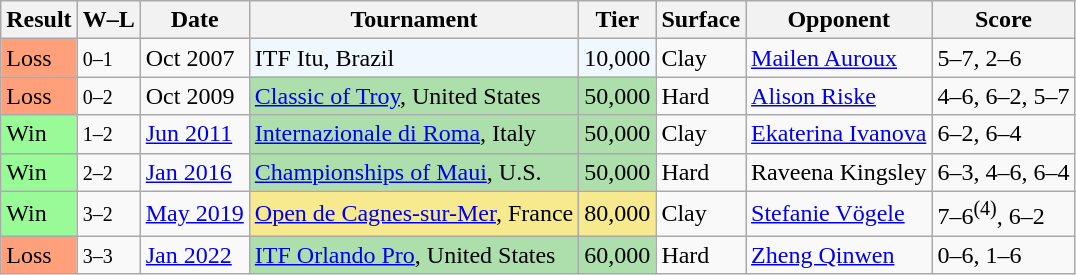<table class="sortable wikitable">
<tr>
<th>Result</th>
<th class="unsortable">W–L</th>
<th>Date</th>
<th>Tournament</th>
<th>Tier</th>
<th>Surface</th>
<th>Opponent</th>
<th class="unsortable">Score</th>
</tr>
<tr>
<td bgcolor="FFA07A">Loss</td>
<td><small>0–1</small></td>
<td>Oct 2007</td>
<td bgcolor="f0f8ff">ITF Itu, Brazil</td>
<td bgcolor="f0f8ff">10,000</td>
<td>Clay</td>
<td> <a href='#'>Mailen Auroux</a></td>
<td>5–7, 2–6</td>
</tr>
<tr>
<td bgcolor="FFA07A">Loss</td>
<td><small>0–2</small></td>
<td>Oct 2009</td>
<td style="background:#addfad;"><a href='#'>Classic of Troy</a>, United States</td>
<td style="background:#addfad;">50,000</td>
<td>Hard</td>
<td> <a href='#'>Alison Riske</a></td>
<td>4–6, 6–2, 5–7</td>
</tr>
<tr>
<td bgcolor="98FB98">Win</td>
<td><small>1–2</small></td>
<td><a href='#'>Jun 2011</a></td>
<td style="background:#addfad;"><a href='#'>Internazionale di Roma</a>, Italy</td>
<td style="background:#addfad;">50,000</td>
<td>Clay</td>
<td> <a href='#'>Ekaterina Ivanova</a></td>
<td>6–2, 6–4</td>
</tr>
<tr>
<td bgcolor="98FB98">Win</td>
<td><small>2–2</small></td>
<td><a href='#'>Jan 2016</a></td>
<td style="background:#addfad;"><a href='#'>Championships of Maui</a>, U.S.</td>
<td style="background:#addfad;">50,000</td>
<td>Hard</td>
<td> Raveena Kingsley</td>
<td>6–3, 4–6, 6–4</td>
</tr>
<tr>
<td bgcolor="98FB98">Win</td>
<td><small>3–2</small></td>
<td><a href='#'>May 2019</a></td>
<td style="background:#f7e98e;"><a href='#'>Open de Cagnes-sur-Mer</a>, France</td>
<td style="background:#f7e98e;">80,000</td>
<td>Clay</td>
<td> <a href='#'>Stefanie Vögele</a></td>
<td>7–6<sup>(4)</sup>, 6–2</td>
</tr>
<tr>
<td bgcolor="ffa07a">Loss</td>
<td><small>3–3</small></td>
<td><a href='#'>Jan 2022</a></td>
<td style="background:#addfad;"><a href='#'>ITF Orlando Pro</a>, United States</td>
<td style="background:#addfad;">60,000</td>
<td>Hard</td>
<td> <a href='#'>Zheng Qinwen</a></td>
<td>0–6, 1–6</td>
</tr>
</table>
